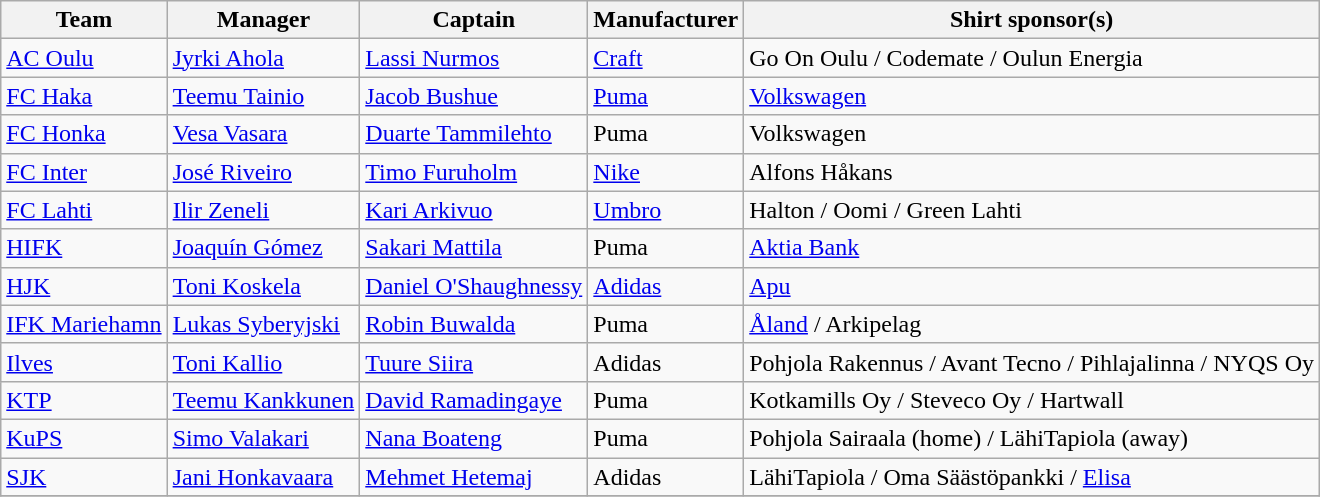<table class="wikitable sortable" style="text-align: left;">
<tr>
<th>Team</th>
<th>Manager</th>
<th>Captain</th>
<th>Manufacturer</th>
<th>Shirt sponsor(s)</th>
</tr>
<tr>
<td><a href='#'>AC Oulu</a></td>
<td> <a href='#'>Jyrki Ahola</a></td>
<td> <a href='#'>Lassi Nurmos</a></td>
<td><a href='#'>Craft</a></td>
<td>Go On Oulu / Codemate / Oulun Energia</td>
</tr>
<tr>
<td><a href='#'>FC Haka</a></td>
<td> <a href='#'>Teemu Tainio</a></td>
<td> <a href='#'>Jacob Bushue</a></td>
<td><a href='#'>Puma</a></td>
<td><a href='#'>Volkswagen</a></td>
</tr>
<tr>
<td><a href='#'>FC Honka</a></td>
<td> <a href='#'>Vesa Vasara</a></td>
<td> <a href='#'>Duarte Tammilehto</a></td>
<td>Puma</td>
<td>Volkswagen</td>
</tr>
<tr>
<td><a href='#'>FC Inter</a></td>
<td> <a href='#'>José Riveiro</a></td>
<td> <a href='#'>Timo Furuholm</a></td>
<td><a href='#'>Nike</a></td>
<td>Alfons Håkans</td>
</tr>
<tr>
<td><a href='#'>FC Lahti</a></td>
<td> <a href='#'>Ilir Zeneli</a></td>
<td> <a href='#'>Kari Arkivuo</a></td>
<td><a href='#'>Umbro</a></td>
<td>Halton / Oomi / Green Lahti</td>
</tr>
<tr>
<td><a href='#'>HIFK</a></td>
<td> <a href='#'>Joaquín Gómez</a></td>
<td> <a href='#'>Sakari Mattila</a></td>
<td>Puma</td>
<td><a href='#'>Aktia Bank</a></td>
</tr>
<tr>
<td><a href='#'>HJK</a></td>
<td> <a href='#'>Toni Koskela</a></td>
<td> <a href='#'>Daniel O'Shaughnessy</a></td>
<td><a href='#'>Adidas</a></td>
<td><a href='#'>Apu</a></td>
</tr>
<tr>
<td><a href='#'>IFK Mariehamn</a></td>
<td> <a href='#'>Lukas Syberyjski</a></td>
<td> <a href='#'>Robin Buwalda</a></td>
<td>Puma</td>
<td><a href='#'>Åland</a> / Arkipelag</td>
</tr>
<tr>
<td><a href='#'>Ilves</a></td>
<td> <a href='#'>Toni Kallio</a></td>
<td> <a href='#'>Tuure Siira</a></td>
<td>Adidas</td>
<td>Pohjola Rakennus / Avant Tecno / Pihlajalinna / NYQS Oy</td>
</tr>
<tr>
<td><a href='#'>KTP</a></td>
<td> <a href='#'>Teemu Kankkunen</a></td>
<td> <a href='#'>David Ramadingaye</a></td>
<td>Puma</td>
<td>Kotkamills Oy / Steveco Oy / Hartwall</td>
</tr>
<tr>
<td><a href='#'>KuPS</a></td>
<td> <a href='#'>Simo Valakari</a></td>
<td> <a href='#'>Nana Boateng</a></td>
<td>Puma</td>
<td>Pohjola Sairaala (home) / LähiTapiola (away)</td>
</tr>
<tr>
<td><a href='#'>SJK</a></td>
<td> <a href='#'>Jani Honkavaara</a></td>
<td> <a href='#'>Mehmet Hetemaj</a></td>
<td>Adidas</td>
<td>LähiTapiola / Oma Säästöpankki / <a href='#'>Elisa</a></td>
</tr>
<tr>
</tr>
</table>
